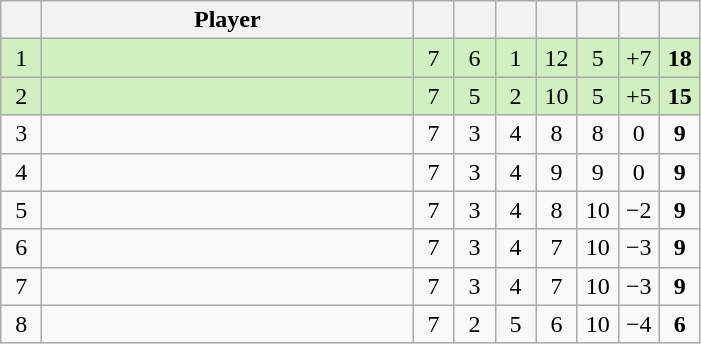<table class="wikitable" style="text-align:center; margin: 1em auto 1em auto, align:left">
<tr>
<th width=20></th>
<th width=240>Player</th>
<th width=20></th>
<th width=20></th>
<th width=20></th>
<th width=20></th>
<th width=20></th>
<th width=20></th>
<th width=20></th>
</tr>
<tr style="background:#D0F0C0;">
<td>1</td>
<td align=left></td>
<td>7</td>
<td>6</td>
<td>1</td>
<td>12</td>
<td>5</td>
<td>+7</td>
<td><strong>18</strong></td>
</tr>
<tr style="background:#D0F0C0;">
<td>2</td>
<td align=left></td>
<td>7</td>
<td>5</td>
<td>2</td>
<td>10</td>
<td>5</td>
<td>+5</td>
<td><strong>15</strong></td>
</tr>
<tr style=>
<td>3</td>
<td align=left></td>
<td>7</td>
<td>3</td>
<td>4</td>
<td>8</td>
<td>8</td>
<td>0</td>
<td><strong>9</strong></td>
</tr>
<tr style=>
<td>4</td>
<td align=left></td>
<td>7</td>
<td>3</td>
<td>4</td>
<td>9</td>
<td>9</td>
<td>0</td>
<td><strong>9</strong></td>
</tr>
<tr style=>
<td>5</td>
<td align=left></td>
<td>7</td>
<td>3</td>
<td>4</td>
<td>8</td>
<td>10</td>
<td>−2</td>
<td><strong>9</strong></td>
</tr>
<tr style=>
<td>6</td>
<td align=left></td>
<td>7</td>
<td>3</td>
<td>4</td>
<td>7</td>
<td>10</td>
<td>−3</td>
<td><strong>9</strong></td>
</tr>
<tr style=>
<td>7</td>
<td align=left></td>
<td>7</td>
<td>3</td>
<td>4</td>
<td>7</td>
<td>10</td>
<td>−3</td>
<td><strong>9</strong></td>
</tr>
<tr style=>
<td>8</td>
<td align=left></td>
<td>7</td>
<td>2</td>
<td>5</td>
<td>6</td>
<td>10</td>
<td>−4</td>
<td><strong>6</strong></td>
</tr>
</table>
